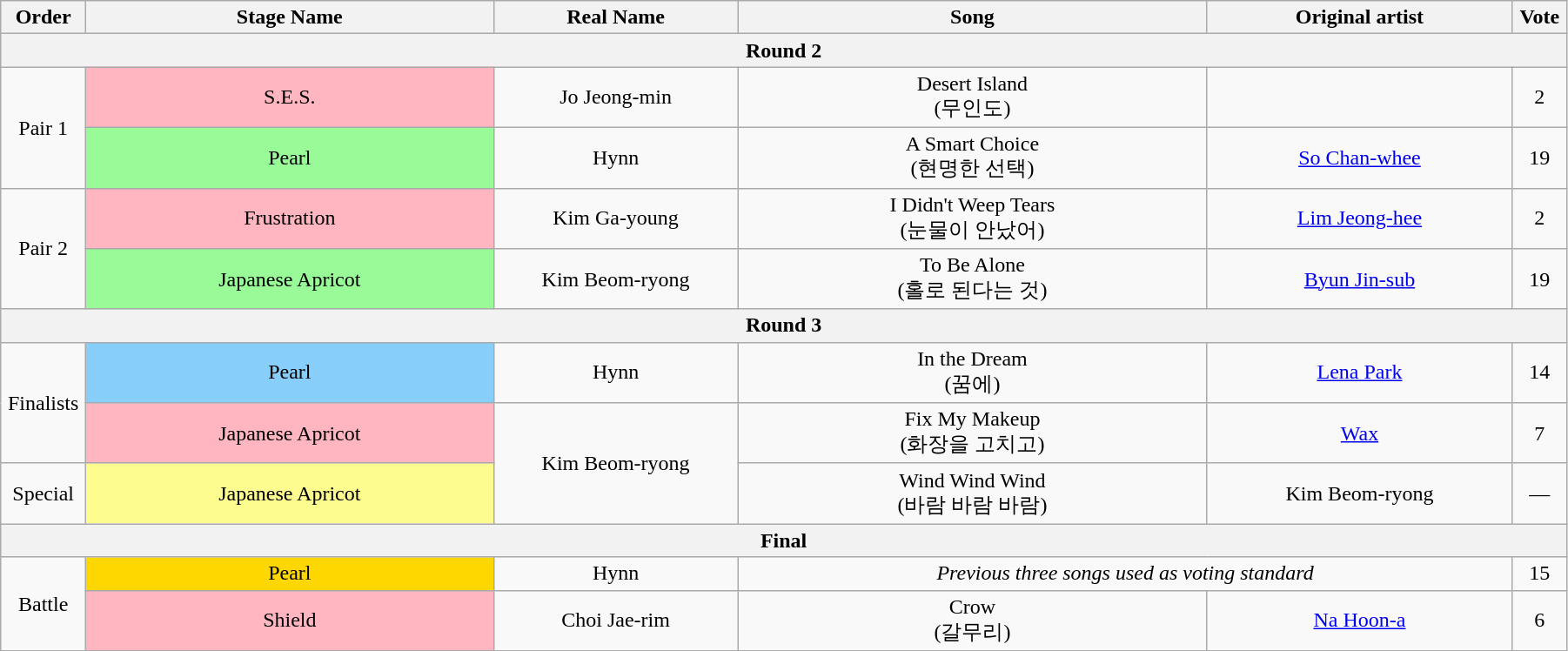<table class="wikitable" style="text-align:center; width:95%;">
<tr>
<th style="width:1%;">Order</th>
<th style="width:20%;">Stage Name</th>
<th style="width:12%;">Real Name</th>
<th style="width:23%;">Song</th>
<th style="width:15%;">Original artist</th>
<th style="width:1%;">Vote</th>
</tr>
<tr>
<th colspan=6>Round 2</th>
</tr>
<tr>
<td rowspan=2>Pair 1</td>
<td bgcolor="lightpink">S.E.S.</td>
<td>Jo Jeong-min</td>
<td>Desert Island<br>(무인도)</td>
<td></td>
<td>2</td>
</tr>
<tr>
<td bgcolor="palegreen">Pearl</td>
<td>Hynn</td>
<td>A Smart Choice<br>(현명한 선택)</td>
<td><a href='#'>So Chan-whee</a></td>
<td>19</td>
</tr>
<tr>
<td rowspan=2>Pair 2</td>
<td bgcolor="lightpink">Frustration</td>
<td>Kim Ga-young</td>
<td>I Didn't Weep Tears<br>(눈물이 안났어)</td>
<td><a href='#'>Lim Jeong-hee</a></td>
<td>2</td>
</tr>
<tr>
<td bgcolor="palegreen">Japanese Apricot</td>
<td>Kim Beom-ryong</td>
<td>To Be Alone<br>(홀로 된다는 것)</td>
<td><a href='#'>Byun Jin-sub</a></td>
<td>19</td>
</tr>
<tr>
<th colspan=6>Round 3</th>
</tr>
<tr>
<td rowspan=2>Finalists</td>
<td bgcolor="lightskyblue">Pearl</td>
<td>Hynn</td>
<td>In the Dream<br>(꿈에)</td>
<td><a href='#'>Lena Park</a></td>
<td>14</td>
</tr>
<tr>
<td bgcolor="lightpink">Japanese Apricot</td>
<td rowspan=2>Kim Beom-ryong</td>
<td>Fix My Makeup<br>(화장을 고치고)</td>
<td><a href='#'>Wax</a></td>
<td>7</td>
</tr>
<tr>
<td>Special</td>
<td bgcolor="#FDFC8F">Japanese Apricot</td>
<td>Wind Wind Wind<br>(바람 바람 바람)</td>
<td>Kim Beom-ryong</td>
<td>—</td>
</tr>
<tr>
<th colspan=6>Final</th>
</tr>
<tr>
<td rowspan=2>Battle</td>
<td bgcolor="gold">Pearl</td>
<td>Hynn</td>
<td colspan=2><em>Previous three songs used as voting standard</em></td>
<td>15</td>
</tr>
<tr>
<td bgcolor="lightpink">Shield</td>
<td>Choi Jae-rim</td>
<td>Crow<br>(갈무리)</td>
<td><a href='#'>Na Hoon-a</a></td>
<td>6</td>
</tr>
</table>
